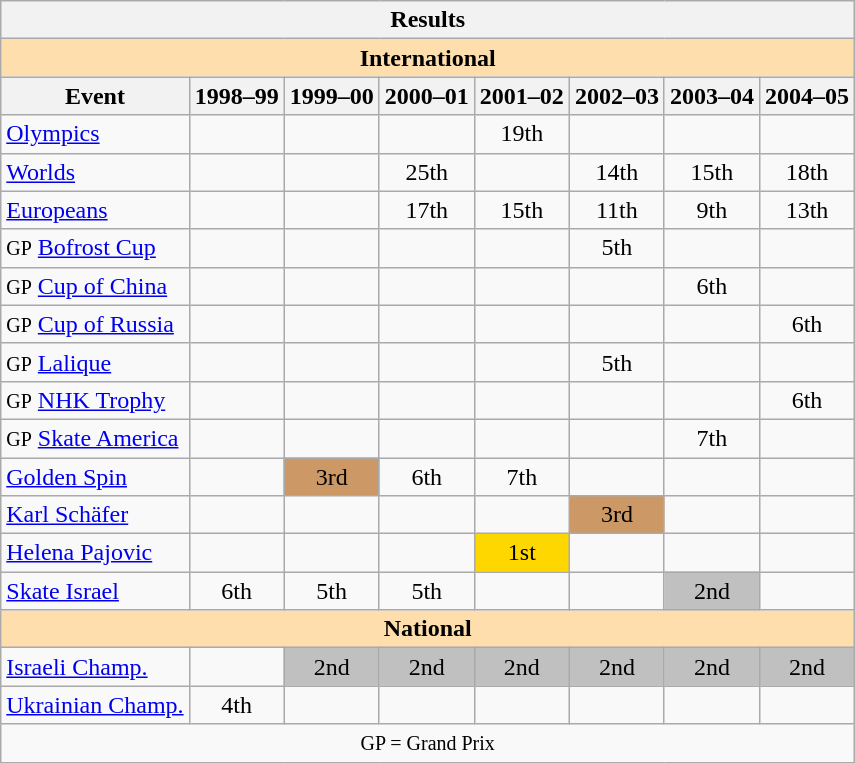<table class="wikitable" style="text-align:center">
<tr>
<th colspan=8 align=center><strong>Results</strong></th>
</tr>
<tr>
<th style="background-color: #ffdead; " colspan=8 align=center><strong>International</strong></th>
</tr>
<tr>
<th>Event</th>
<th>1998–99</th>
<th>1999–00</th>
<th>2000–01</th>
<th>2001–02</th>
<th>2002–03</th>
<th>2003–04</th>
<th>2004–05</th>
</tr>
<tr>
<td align=left><a href='#'>Olympics</a></td>
<td></td>
<td></td>
<td></td>
<td>19th</td>
<td></td>
<td></td>
<td></td>
</tr>
<tr>
<td align=left><a href='#'>Worlds</a></td>
<td></td>
<td></td>
<td>25th</td>
<td></td>
<td>14th</td>
<td>15th</td>
<td>18th</td>
</tr>
<tr>
<td align=left><a href='#'>Europeans</a></td>
<td></td>
<td></td>
<td>17th</td>
<td>15th</td>
<td>11th</td>
<td>9th</td>
<td>13th</td>
</tr>
<tr>
<td align=left><small>GP</small> <a href='#'>Bofrost Cup</a></td>
<td></td>
<td></td>
<td></td>
<td></td>
<td>5th</td>
<td></td>
<td></td>
</tr>
<tr>
<td align=left><small>GP</small> <a href='#'>Cup of China</a></td>
<td></td>
<td></td>
<td></td>
<td></td>
<td></td>
<td>6th</td>
<td></td>
</tr>
<tr>
<td align=left><small>GP</small> <a href='#'>Cup of Russia</a></td>
<td></td>
<td></td>
<td></td>
<td></td>
<td></td>
<td></td>
<td>6th</td>
</tr>
<tr>
<td align=left><small>GP</small> <a href='#'>Lalique</a></td>
<td></td>
<td></td>
<td></td>
<td></td>
<td>5th</td>
<td></td>
<td></td>
</tr>
<tr>
<td align=left><small>GP</small> <a href='#'>NHK Trophy</a></td>
<td></td>
<td></td>
<td></td>
<td></td>
<td></td>
<td></td>
<td>6th</td>
</tr>
<tr>
<td align=left><small>GP</small> <a href='#'>Skate America</a></td>
<td></td>
<td></td>
<td></td>
<td></td>
<td></td>
<td>7th</td>
<td></td>
</tr>
<tr>
<td align=left><a href='#'>Golden Spin</a></td>
<td></td>
<td bgcolor=cc9966>3rd</td>
<td>6th</td>
<td>7th</td>
<td></td>
<td></td>
<td></td>
</tr>
<tr>
<td align=left><a href='#'>Karl Schäfer</a></td>
<td></td>
<td></td>
<td></td>
<td></td>
<td bgcolor=cc9966>3rd</td>
<td></td>
<td></td>
</tr>
<tr>
<td align=left><a href='#'>Helena Pajovic</a></td>
<td></td>
<td></td>
<td></td>
<td bgcolor=gold>1st</td>
<td></td>
<td></td>
<td></td>
</tr>
<tr>
<td align=left><a href='#'>Skate Israel</a></td>
<td>6th</td>
<td>5th</td>
<td>5th</td>
<td></td>
<td></td>
<td bgcolor=silver>2nd</td>
<td></td>
</tr>
<tr>
<th style="background-color: #ffdead; " colspan=8 align=center><strong>National</strong></th>
</tr>
<tr>
<td align=left><a href='#'>Israeli Champ.</a></td>
<td></td>
<td bgcolor=silver>2nd</td>
<td bgcolor=silver>2nd</td>
<td bgcolor=silver>2nd</td>
<td bgcolor=silver>2nd</td>
<td bgcolor=silver>2nd</td>
<td bgcolor=silver>2nd</td>
</tr>
<tr>
<td align=left><a href='#'>Ukrainian Champ.</a></td>
<td>4th</td>
<td></td>
<td></td>
<td></td>
<td></td>
<td></td>
<td></td>
</tr>
<tr>
<td colspan=8 align=center><small> GP = Grand Prix </small></td>
</tr>
</table>
